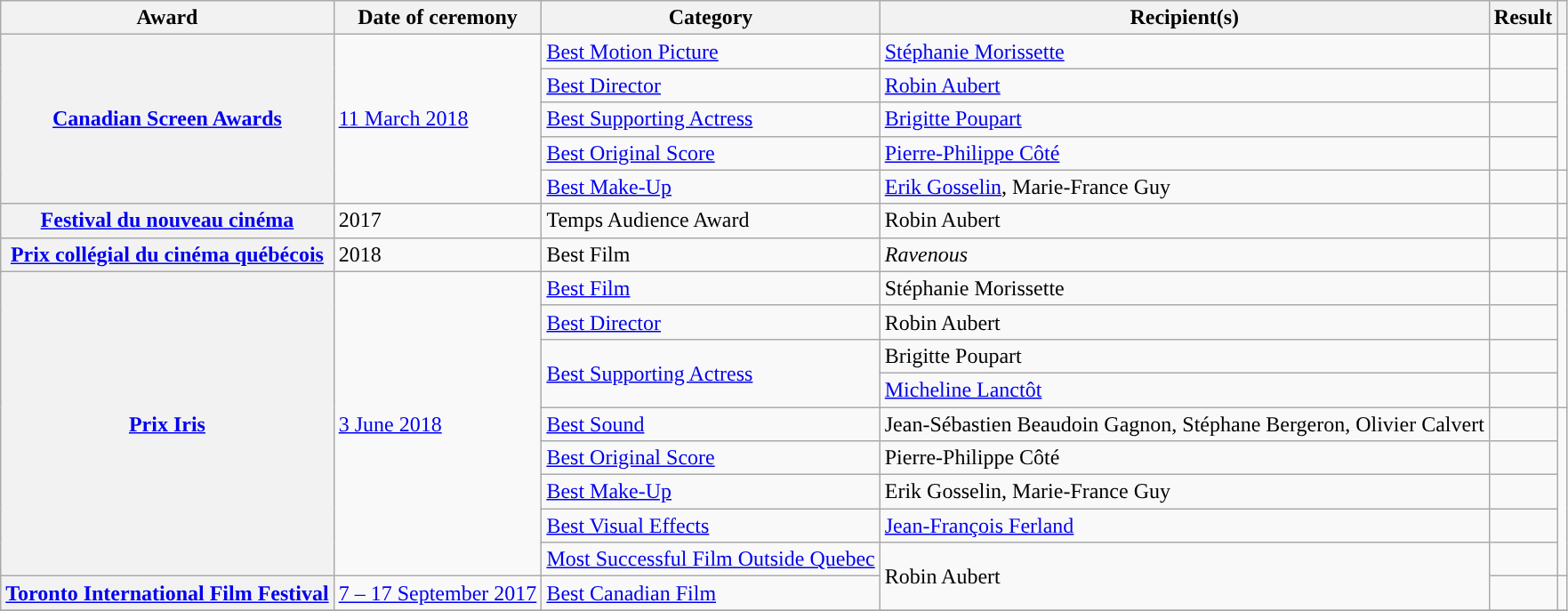<table class="wikitable plainrowheaders sortable">
<tr>
<th scope="col">Award</th>
<th scope="col">Date of ceremony</th>
<th scope="col">Category</th>
<th scope="col">Recipient(s)</th>
<th scope="col">Result</th>
<th scope="col" class="unsortable"></th>
</tr>
<tr>
<th scope="row" rowspan=5><a href='#'>Canadian Screen Awards</a></th>
<td rowspan="5"><a href='#'>11 March 2018</a></td>
<td><a href='#'>Best Motion Picture</a></td>
<td><a href='#'>Stéphanie Morissette</a></td>
<td></td>
<td rowspan="4"></td>
</tr>
<tr>
<td><a href='#'>Best Director</a></td>
<td><a href='#'>Robin Aubert</a></td>
<td></td>
</tr>
<tr>
<td><a href='#'>Best Supporting Actress</a></td>
<td><a href='#'>Brigitte Poupart</a></td>
<td></td>
</tr>
<tr>
<td><a href='#'>Best Original Score</a></td>
<td><a href='#'>Pierre-Philippe Côté</a></td>
<td></td>
</tr>
<tr>
<td><a href='#'>Best Make-Up</a></td>
<td><a href='#'>Erik Gosselin</a>, Marie-France Guy</td>
<td></td>
<td></td>
</tr>
<tr>
<th scope="row"><a href='#'>Festival du nouveau cinéma</a></th>
<td rowspan="1">2017</td>
<td>Temps Audience Award</td>
<td>Robin Aubert</td>
<td></td>
<td rowspan="1"></td>
</tr>
<tr>
<th scope="row"><a href='#'>Prix collégial du cinéma québécois</a></th>
<td>2018</td>
<td>Best Film</td>
<td><em>Ravenous</em></td>
<td></td>
<td></td>
</tr>
<tr>
<th scope="row" rowspan=9><a href='#'>Prix Iris</a></th>
<td rowspan="9"><a href='#'>3 June 2018</a></td>
<td><a href='#'>Best Film</a></td>
<td>Stéphanie Morissette</td>
<td></td>
<td rowspan="4"></td>
</tr>
<tr>
<td><a href='#'>Best Director</a></td>
<td>Robin Aubert</td>
<td></td>
</tr>
<tr>
<td rowspan="2"><a href='#'>Best Supporting Actress</a></td>
<td>Brigitte Poupart</td>
<td></td>
</tr>
<tr>
<td><a href='#'>Micheline Lanctôt</a></td>
<td></td>
</tr>
<tr>
<td><a href='#'>Best Sound</a></td>
<td>Jean-Sébastien Beaudoin Gagnon, Stéphane Bergeron, Olivier Calvert</td>
<td></td>
<td rowspan="5"></td>
</tr>
<tr>
<td><a href='#'>Best Original Score</a></td>
<td>Pierre-Philippe Côté</td>
<td></td>
</tr>
<tr>
<td><a href='#'>Best Make-Up</a></td>
<td>Erik Gosselin, Marie-France Guy</td>
<td></td>
</tr>
<tr>
<td><a href='#'>Best Visual Effects</a></td>
<td><a href='#'>Jean-François Ferland</a></td>
<td></td>
</tr>
<tr>
<td><a href='#'>Most Successful Film Outside Quebec</a></td>
<td rowspan="2">Robin Aubert</td>
<td></td>
</tr>
<tr>
<th scope="row"><a href='#'>Toronto International Film Festival</a></th>
<td rowspan="1"><a href='#'>7 – 17 September 2017</a></td>
<td><a href='#'>Best Canadian Film</a></td>
<td></td>
<td rowspan="1"></td>
</tr>
<tr>
</tr>
</table>
